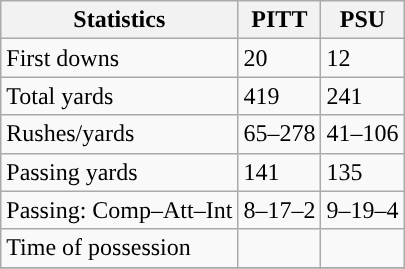<table class="wikitable" style="float: left;">
<tr>
<th>Statistics</th>
<th>PITT</th>
<th>PSU</th>
</tr>
<tr>
<td>First downs</td>
<td>20</td>
<td>12</td>
</tr>
<tr>
<td>Total yards</td>
<td>419</td>
<td>241</td>
</tr>
<tr>
<td>Rushes/yards</td>
<td>65–278</td>
<td>41–106</td>
</tr>
<tr>
<td>Passing yards</td>
<td>141</td>
<td>135</td>
</tr>
<tr>
<td>Passing: Comp–Att–Int</td>
<td>8–17–2</td>
<td>9–19–4</td>
</tr>
<tr>
<td>Time of possession</td>
<td></td>
<td></td>
</tr>
<tr>
</tr>
</table>
